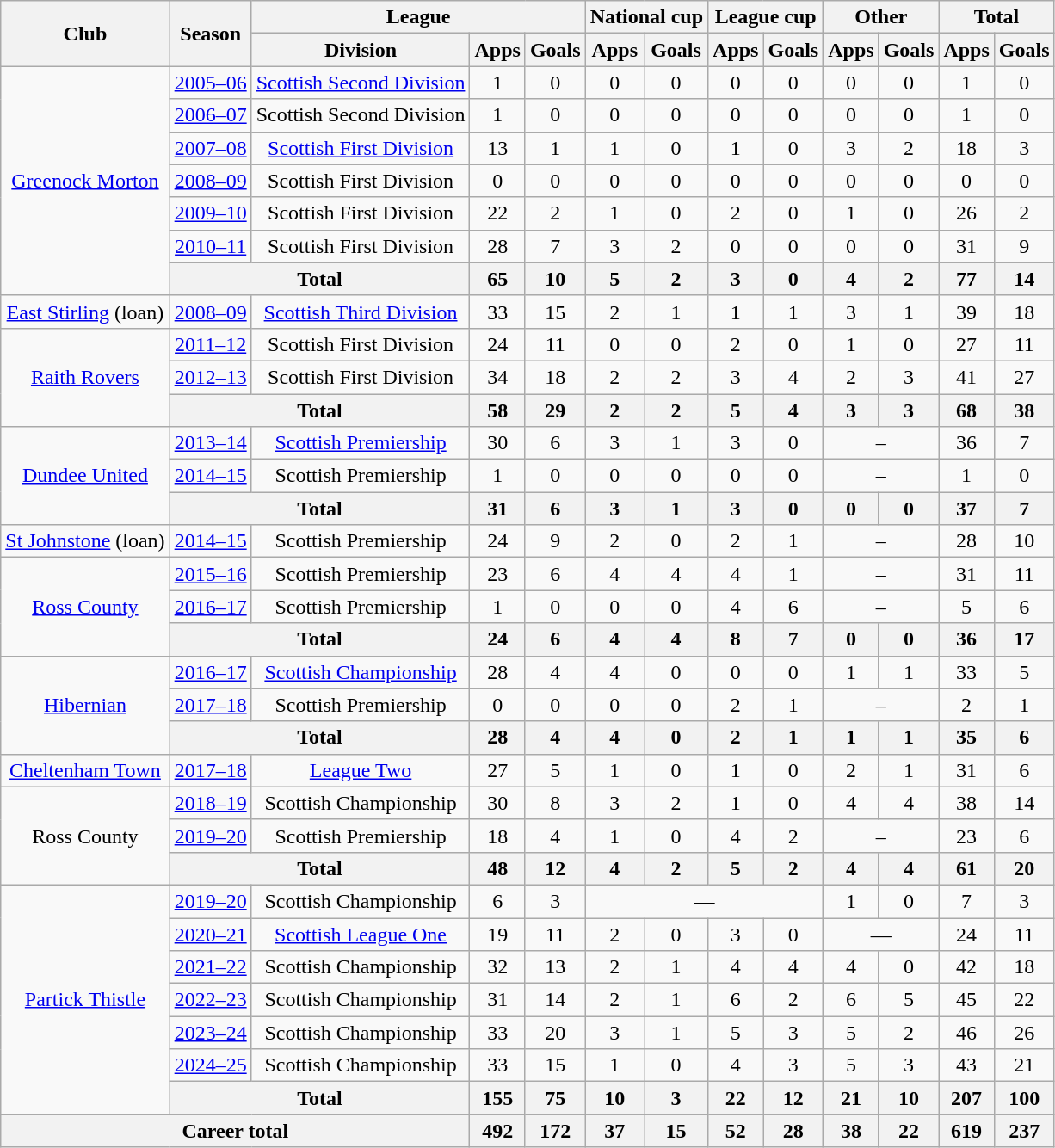<table class="wikitable" style="text-align:center">
<tr>
<th rowspan="2">Club</th>
<th rowspan="2">Season</th>
<th colspan="3">League</th>
<th colspan="2">National cup</th>
<th colspan="2">League cup</th>
<th colspan="2">Other</th>
<th colspan="2">Total</th>
</tr>
<tr>
<th>Division</th>
<th>Apps</th>
<th>Goals</th>
<th>Apps</th>
<th>Goals</th>
<th>Apps</th>
<th>Goals</th>
<th>Apps</th>
<th>Goals</th>
<th>Apps</th>
<th>Goals</th>
</tr>
<tr>
<td rowspan="7"><a href='#'>Greenock Morton</a></td>
<td><a href='#'>2005–06</a></td>
<td><a href='#'>Scottish Second Division</a></td>
<td>1</td>
<td>0</td>
<td>0</td>
<td>0</td>
<td>0</td>
<td>0</td>
<td>0</td>
<td>0</td>
<td>1</td>
<td>0</td>
</tr>
<tr>
<td><a href='#'>2006–07</a></td>
<td>Scottish Second Division</td>
<td>1</td>
<td>0</td>
<td>0</td>
<td>0</td>
<td>0</td>
<td>0</td>
<td>0</td>
<td>0</td>
<td>1</td>
<td>0</td>
</tr>
<tr>
<td><a href='#'>2007–08</a></td>
<td><a href='#'>Scottish First Division</a></td>
<td>13</td>
<td>1</td>
<td>1</td>
<td>0</td>
<td>1</td>
<td>0</td>
<td>3</td>
<td>2</td>
<td>18</td>
<td>3</td>
</tr>
<tr>
<td><a href='#'>2008–09</a></td>
<td>Scottish First Division</td>
<td>0</td>
<td>0</td>
<td>0</td>
<td>0</td>
<td>0</td>
<td>0</td>
<td>0</td>
<td>0</td>
<td>0</td>
<td>0</td>
</tr>
<tr>
<td><a href='#'>2009–10</a></td>
<td>Scottish First Division</td>
<td>22</td>
<td>2</td>
<td>1</td>
<td>0</td>
<td>2</td>
<td>0</td>
<td>1</td>
<td>0</td>
<td>26</td>
<td>2</td>
</tr>
<tr>
<td><a href='#'>2010–11</a></td>
<td>Scottish First Division</td>
<td>28</td>
<td>7</td>
<td>3</td>
<td>2</td>
<td>0</td>
<td>0</td>
<td>0</td>
<td>0</td>
<td>31</td>
<td>9</td>
</tr>
<tr>
<th colspan="2">Total</th>
<th>65</th>
<th>10</th>
<th>5</th>
<th>2</th>
<th>3</th>
<th>0</th>
<th>4</th>
<th>2</th>
<th>77</th>
<th>14</th>
</tr>
<tr>
<td><a href='#'>East Stirling</a> (loan)</td>
<td><a href='#'>2008–09</a></td>
<td><a href='#'>Scottish Third Division</a></td>
<td>33</td>
<td>15</td>
<td>2</td>
<td>1</td>
<td>1</td>
<td>1</td>
<td>3</td>
<td>1</td>
<td>39</td>
<td>18</td>
</tr>
<tr>
<td rowspan="3"><a href='#'>Raith Rovers</a></td>
<td><a href='#'>2011–12</a></td>
<td>Scottish First Division</td>
<td>24</td>
<td>11</td>
<td>0</td>
<td>0</td>
<td>2</td>
<td>0</td>
<td>1</td>
<td>0</td>
<td>27</td>
<td>11</td>
</tr>
<tr>
<td><a href='#'>2012–13</a></td>
<td>Scottish First Division</td>
<td>34</td>
<td>18</td>
<td>2</td>
<td>2</td>
<td>3</td>
<td>4</td>
<td>2</td>
<td>3</td>
<td>41</td>
<td>27</td>
</tr>
<tr>
<th colspan="2">Total</th>
<th>58</th>
<th>29</th>
<th>2</th>
<th>2</th>
<th>5</th>
<th>4</th>
<th>3</th>
<th>3</th>
<th>68</th>
<th>38</th>
</tr>
<tr>
<td rowspan="3"><a href='#'>Dundee United</a></td>
<td><a href='#'>2013–14</a></td>
<td><a href='#'>Scottish Premiership</a></td>
<td>30</td>
<td>6</td>
<td>3</td>
<td>1</td>
<td>3</td>
<td>0</td>
<td colspan=2>–</td>
<td>36</td>
<td>7</td>
</tr>
<tr>
<td><a href='#'>2014–15</a></td>
<td>Scottish Premiership</td>
<td>1</td>
<td>0</td>
<td>0</td>
<td>0</td>
<td>0</td>
<td>0</td>
<td colspan=2>–</td>
<td>1</td>
<td>0</td>
</tr>
<tr>
<th colspan="2">Total</th>
<th>31</th>
<th>6</th>
<th>3</th>
<th>1</th>
<th>3</th>
<th>0</th>
<th>0</th>
<th>0</th>
<th>37</th>
<th>7</th>
</tr>
<tr>
<td><a href='#'>St Johnstone</a> (loan)</td>
<td><a href='#'>2014–15</a></td>
<td>Scottish Premiership</td>
<td>24</td>
<td>9</td>
<td>2</td>
<td>0</td>
<td>2</td>
<td>1</td>
<td colspan=2>–</td>
<td>28</td>
<td>10</td>
</tr>
<tr>
<td rowspan="3"><a href='#'>Ross County</a></td>
<td><a href='#'>2015–16</a></td>
<td>Scottish Premiership</td>
<td>23</td>
<td>6</td>
<td>4</td>
<td>4</td>
<td>4</td>
<td>1</td>
<td colspan=2>–</td>
<td>31</td>
<td>11</td>
</tr>
<tr>
<td><a href='#'>2016–17</a></td>
<td>Scottish Premiership</td>
<td>1</td>
<td>0</td>
<td>0</td>
<td>0</td>
<td>4</td>
<td>6</td>
<td colspan=2>–</td>
<td>5</td>
<td>6</td>
</tr>
<tr>
<th colspan="2">Total</th>
<th>24</th>
<th>6</th>
<th>4</th>
<th>4</th>
<th>8</th>
<th>7</th>
<th>0</th>
<th>0</th>
<th>36</th>
<th>17</th>
</tr>
<tr>
<td rowspan="3"><a href='#'>Hibernian</a></td>
<td><a href='#'>2016–17</a></td>
<td><a href='#'>Scottish Championship</a></td>
<td>28</td>
<td>4</td>
<td>4</td>
<td>0</td>
<td>0</td>
<td>0</td>
<td>1</td>
<td>1</td>
<td>33</td>
<td>5</td>
</tr>
<tr>
<td><a href='#'>2017–18</a></td>
<td>Scottish Premiership</td>
<td>0</td>
<td>0</td>
<td>0</td>
<td>0</td>
<td>2</td>
<td>1</td>
<td colspan=2>–</td>
<td>2</td>
<td>1</td>
</tr>
<tr>
<th colspan="2">Total</th>
<th>28</th>
<th>4</th>
<th>4</th>
<th>0</th>
<th>2</th>
<th>1</th>
<th>1</th>
<th>1</th>
<th>35</th>
<th>6</th>
</tr>
<tr>
<td><a href='#'>Cheltenham Town</a></td>
<td><a href='#'>2017–18</a></td>
<td><a href='#'>League Two</a></td>
<td>27</td>
<td>5</td>
<td>1</td>
<td>0</td>
<td>1</td>
<td>0</td>
<td>2</td>
<td>1</td>
<td>31</td>
<td>6</td>
</tr>
<tr>
<td rowspan=3>Ross County</td>
<td><a href='#'>2018–19</a></td>
<td>Scottish Championship</td>
<td>30</td>
<td>8</td>
<td>3</td>
<td>2</td>
<td>1</td>
<td>0</td>
<td>4</td>
<td>4</td>
<td>38</td>
<td>14</td>
</tr>
<tr>
<td><a href='#'>2019–20</a></td>
<td>Scottish Premiership</td>
<td>18</td>
<td>4</td>
<td>1</td>
<td>0</td>
<td>4</td>
<td>2</td>
<td colspan=2>–</td>
<td>23</td>
<td>6</td>
</tr>
<tr>
<th colspan="2">Total</th>
<th>48</th>
<th>12</th>
<th>4</th>
<th>2</th>
<th>5</th>
<th>2</th>
<th>4</th>
<th>4</th>
<th>61</th>
<th>20</th>
</tr>
<tr>
<td rowspan=7><a href='#'>Partick Thistle</a></td>
<td><a href='#'>2019–20</a></td>
<td>Scottish Championship</td>
<td>6</td>
<td>3</td>
<td colspan=4>—</td>
<td>1</td>
<td>0</td>
<td>7</td>
<td>3</td>
</tr>
<tr>
<td><a href='#'>2020–21</a></td>
<td><a href='#'>Scottish League One</a></td>
<td>19</td>
<td>11</td>
<td>2</td>
<td>0</td>
<td>3</td>
<td>0</td>
<td colspan="2">—</td>
<td>24</td>
<td>11</td>
</tr>
<tr>
<td><a href='#'>2021–22</a></td>
<td>Scottish Championship</td>
<td>32</td>
<td>13</td>
<td>2</td>
<td>1</td>
<td>4</td>
<td>4</td>
<td>4</td>
<td>0</td>
<td>42</td>
<td>18</td>
</tr>
<tr>
<td><a href='#'>2022–23</a></td>
<td>Scottish Championship</td>
<td>31</td>
<td>14</td>
<td>2</td>
<td>1</td>
<td>6</td>
<td>2</td>
<td>6</td>
<td>5</td>
<td>45</td>
<td>22</td>
</tr>
<tr>
<td><a href='#'>2023–24</a></td>
<td>Scottish Championship</td>
<td>33</td>
<td>20</td>
<td>3</td>
<td>1</td>
<td>5</td>
<td>3</td>
<td>5</td>
<td>2</td>
<td>46</td>
<td>26</td>
</tr>
<tr>
<td><a href='#'>2024–25</a></td>
<td>Scottish Championship</td>
<td>33</td>
<td>15</td>
<td>1</td>
<td>0</td>
<td>4</td>
<td>3</td>
<td>5</td>
<td>3</td>
<td>43</td>
<td>21</td>
</tr>
<tr>
<th colspan=2>Total</th>
<th>155</th>
<th>75</th>
<th>10</th>
<th>3</th>
<th>22</th>
<th>12</th>
<th>21</th>
<th>10</th>
<th>207</th>
<th>100</th>
</tr>
<tr>
<th colspan="3">Career total</th>
<th>492</th>
<th>172</th>
<th>37</th>
<th>15</th>
<th>52</th>
<th>28</th>
<th>38</th>
<th>22</th>
<th>619</th>
<th>237</th>
</tr>
</table>
